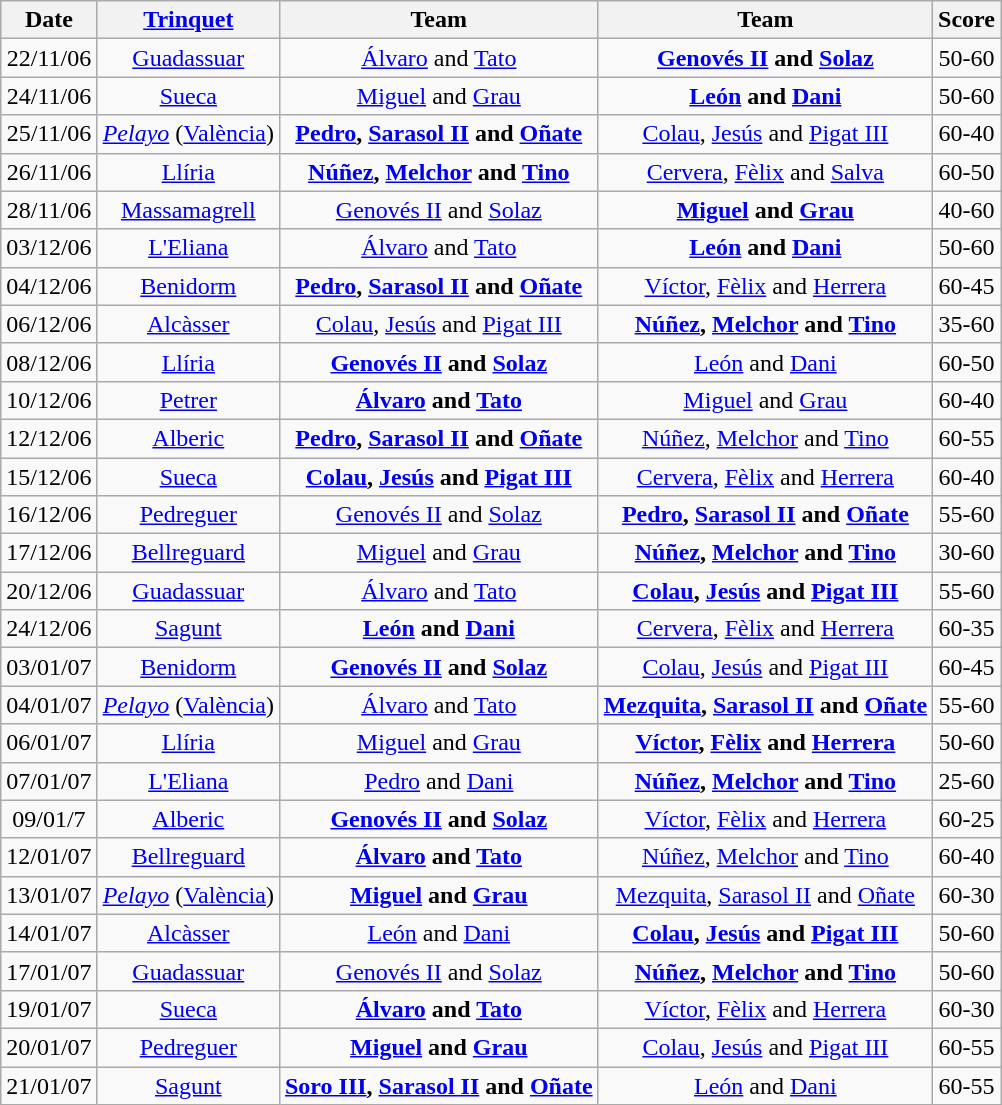<table class="wikitable">
<tr>
<th>Date</th>
<th><a href='#'>Trinquet</a></th>
<th>Team</th>
<th>Team</th>
<th>Score</th>
</tr>
<tr align="center">
<td>22/11/06</td>
<td><a href='#'>Guadassuar</a></td>
<td><a href='#'>Álvaro</a> and <a href='#'>Tato</a></td>
<td><strong><a href='#'>Genovés II</a> and <a href='#'>Solaz</a></strong></td>
<td>50-60</td>
</tr>
<tr align="center">
<td>24/11/06</td>
<td><a href='#'>Sueca</a></td>
<td><a href='#'>Miguel</a> and <a href='#'>Grau</a></td>
<td><strong><a href='#'>León</a> and <a href='#'>Dani</a></strong></td>
<td>50-60</td>
</tr>
<tr align="center">
<td>25/11/06</td>
<td><em><a href='#'>Pelayo</a></em> (<a href='#'>València</a>)</td>
<td><strong><a href='#'>Pedro</a>, <a href='#'>Sarasol II</a> and <a href='#'>Oñate</a></strong></td>
<td><a href='#'>Colau</a>, <a href='#'>Jesús</a> and <a href='#'>Pigat III</a></td>
<td>60-40</td>
</tr>
<tr align="center">
<td>26/11/06</td>
<td><a href='#'>Llíria</a></td>
<td><strong><a href='#'>Núñez</a>, <a href='#'>Melchor</a> and <a href='#'>Tino</a></strong></td>
<td><a href='#'>Cervera</a>, <a href='#'>Fèlix</a> and <a href='#'>Salva</a></td>
<td>60-50</td>
</tr>
<tr align="center">
<td>28/11/06</td>
<td><a href='#'>Massamagrell</a></td>
<td><a href='#'>Genovés II</a> and <a href='#'>Solaz</a></td>
<td><strong><a href='#'>Miguel</a> and <a href='#'>Grau</a></strong></td>
<td>40-60</td>
</tr>
<tr align="center">
<td>03/12/06</td>
<td><a href='#'>L'Eliana</a></td>
<td><a href='#'>Álvaro</a> and <a href='#'>Tato</a></td>
<td><strong><a href='#'>León</a> and <a href='#'>Dani</a></strong></td>
<td>50-60</td>
</tr>
<tr align="center">
<td>04/12/06</td>
<td><a href='#'>Benidorm</a></td>
<td><strong><a href='#'>Pedro</a>, <a href='#'>Sarasol II</a> and <a href='#'>Oñate</a></strong></td>
<td><a href='#'>Víctor</a>, <a href='#'>Fèlix</a> and <a href='#'>Herrera</a></td>
<td>60-45</td>
</tr>
<tr align="center">
<td>06/12/06</td>
<td><a href='#'>Alcàsser</a></td>
<td><a href='#'>Colau</a>, <a href='#'>Jesús</a> and <a href='#'>Pigat III</a></td>
<td><strong><a href='#'>Núñez</a>, <a href='#'>Melchor</a> and <a href='#'>Tino</a></strong></td>
<td>35-60</td>
</tr>
<tr align="center">
<td>08/12/06</td>
<td><a href='#'>Llíria</a></td>
<td><strong><a href='#'>Genovés II</a> and <a href='#'>Solaz</a></strong></td>
<td><a href='#'>León</a> and <a href='#'>Dani</a></td>
<td>60-50</td>
</tr>
<tr align="center">
<td>10/12/06</td>
<td><a href='#'>Petrer</a></td>
<td><strong><a href='#'>Álvaro</a> and <a href='#'>Tato</a></strong></td>
<td><a href='#'>Miguel</a> and <a href='#'>Grau</a></td>
<td>60-40</td>
</tr>
<tr align="center">
<td>12/12/06</td>
<td><a href='#'>Alberic</a></td>
<td><strong><a href='#'>Pedro</a>, <a href='#'>Sarasol II</a> and <a href='#'>Oñate</a></strong></td>
<td><a href='#'>Núñez</a>, <a href='#'>Melchor</a> and <a href='#'>Tino</a></td>
<td>60-55</td>
</tr>
<tr align="center">
<td>15/12/06</td>
<td><a href='#'>Sueca</a></td>
<td><strong><a href='#'>Colau</a>, <a href='#'>Jesús</a> and <a href='#'>Pigat III</a></strong></td>
<td><a href='#'>Cervera</a>, <a href='#'>Fèlix</a> and <a href='#'>Herrera</a></td>
<td>60-40</td>
</tr>
<tr align="center">
<td>16/12/06</td>
<td><a href='#'>Pedreguer</a></td>
<td><a href='#'>Genovés II</a> and <a href='#'>Solaz</a></td>
<td><strong><a href='#'>Pedro</a>, <a href='#'>Sarasol II</a> and <a href='#'>Oñate</a></strong></td>
<td>55-60</td>
</tr>
<tr align="center">
<td>17/12/06</td>
<td><a href='#'>Bellreguard</a></td>
<td><a href='#'>Miguel</a> and <a href='#'>Grau</a></td>
<td><strong><a href='#'>Núñez</a>, <a href='#'>Melchor</a> and <a href='#'>Tino</a></strong></td>
<td>30-60</td>
</tr>
<tr align="center">
<td>20/12/06</td>
<td><a href='#'>Guadassuar</a></td>
<td><a href='#'>Álvaro</a> and <a href='#'>Tato</a></td>
<td><strong><a href='#'>Colau</a>, <a href='#'>Jesús</a> and <a href='#'>Pigat III</a></strong></td>
<td>55-60</td>
</tr>
<tr align="center">
<td>24/12/06</td>
<td><a href='#'>Sagunt</a></td>
<td><strong><a href='#'>León</a> and <a href='#'>Dani</a></strong></td>
<td><a href='#'>Cervera</a>, <a href='#'>Fèlix</a> and <a href='#'>Herrera</a></td>
<td>60-35</td>
</tr>
<tr align="center">
<td>03/01/07</td>
<td><a href='#'>Benidorm</a></td>
<td><strong><a href='#'>Genovés II</a> and <a href='#'>Solaz</a></strong></td>
<td><a href='#'>Colau</a>, <a href='#'>Jesús</a> and <a href='#'>Pigat III</a></td>
<td>60-45</td>
</tr>
<tr align="center">
<td>04/01/07</td>
<td><em><a href='#'>Pelayo</a></em> (<a href='#'>València</a>)</td>
<td><a href='#'>Álvaro</a> and <a href='#'>Tato</a></td>
<td><strong><a href='#'>Mezquita</a>, <a href='#'>Sarasol II</a> and <a href='#'>Oñate</a></strong></td>
<td>55-60</td>
</tr>
<tr align="center">
<td>06/01/07</td>
<td><a href='#'>Llíria</a></td>
<td><a href='#'>Miguel</a> and <a href='#'>Grau</a></td>
<td><strong><a href='#'>Víctor</a>, <a href='#'>Fèlix</a> and <a href='#'>Herrera</a></strong></td>
<td>50-60</td>
</tr>
<tr align="center">
<td>07/01/07</td>
<td><a href='#'>L'Eliana</a></td>
<td><a href='#'>Pedro</a> and <a href='#'>Dani</a></td>
<td><strong><a href='#'>Núñez</a>, <a href='#'>Melchor</a> and <a href='#'>Tino</a></strong></td>
<td>25-60</td>
</tr>
<tr align="center">
<td>09/01/7</td>
<td><a href='#'>Alberic</a></td>
<td><strong><a href='#'>Genovés II</a> and <a href='#'>Solaz</a></strong></td>
<td><a href='#'>Víctor</a>, <a href='#'>Fèlix</a> and <a href='#'>Herrera</a></td>
<td>60-25</td>
</tr>
<tr align="center">
<td>12/01/07</td>
<td><a href='#'>Bellreguard</a></td>
<td><strong><a href='#'>Álvaro</a> and <a href='#'>Tato</a></strong></td>
<td><a href='#'>Núñez</a>, <a href='#'>Melchor</a> and <a href='#'>Tino</a></td>
<td>60-40</td>
</tr>
<tr align="center">
<td>13/01/07</td>
<td><em><a href='#'>Pelayo</a></em> (<a href='#'>València</a>)</td>
<td><strong><a href='#'>Miguel</a> and <a href='#'>Grau</a></strong></td>
<td><a href='#'>Mezquita</a>, <a href='#'>Sarasol II</a> and <a href='#'>Oñate</a></td>
<td>60-30</td>
</tr>
<tr align="center">
<td>14/01/07</td>
<td><a href='#'>Alcàsser</a></td>
<td><a href='#'>León</a> and <a href='#'>Dani</a></td>
<td><strong><a href='#'>Colau</a>, <a href='#'>Jesús</a> and <a href='#'>Pigat III</a></strong></td>
<td>50-60</td>
</tr>
<tr align="center">
<td>17/01/07</td>
<td><a href='#'>Guadassuar</a></td>
<td><a href='#'>Genovés II</a> and <a href='#'>Solaz</a></td>
<td><strong><a href='#'>Núñez</a>, <a href='#'>Melchor</a> and <a href='#'>Tino</a></strong></td>
<td>50-60</td>
</tr>
<tr align="center">
<td>19/01/07</td>
<td><a href='#'>Sueca</a></td>
<td><strong><a href='#'>Álvaro</a> and <a href='#'>Tato</a></strong></td>
<td><a href='#'>Víctor</a>, <a href='#'>Fèlix</a> and <a href='#'>Herrera</a></td>
<td>60-30</td>
</tr>
<tr align="center">
<td>20/01/07</td>
<td><a href='#'>Pedreguer</a></td>
<td><strong><a href='#'>Miguel</a> and <a href='#'>Grau</a></strong></td>
<td><a href='#'>Colau</a>, <a href='#'>Jesús</a> and <a href='#'>Pigat III</a></td>
<td>60-55</td>
</tr>
<tr align="center">
<td>21/01/07</td>
<td><a href='#'>Sagunt</a></td>
<td><strong><a href='#'>Soro III</a>, <a href='#'>Sarasol II</a> and <a href='#'>Oñate</a></strong></td>
<td><a href='#'>León</a> and <a href='#'>Dani</a></td>
<td>60-55</td>
</tr>
</table>
